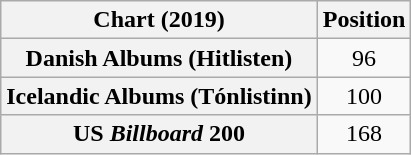<table class="wikitable sortable plainrowheaders" style="text-align:center">
<tr>
<th scope="col">Chart (2019)</th>
<th scope="col">Position</th>
</tr>
<tr>
<th scope="row">Danish Albums (Hitlisten)</th>
<td>96</td>
</tr>
<tr>
<th scope="row">Icelandic Albums (Tónlistinn)</th>
<td>100</td>
</tr>
<tr>
<th scope="row">US <em>Billboard</em> 200</th>
<td>168</td>
</tr>
</table>
